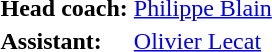<table>
<tr>
<td><strong>Head coach:</strong></td>
<td><a href='#'>Philippe Blain</a></td>
</tr>
<tr>
<td><strong>Assistant:</strong></td>
<td><a href='#'>Olivier Lecat</a></td>
</tr>
</table>
